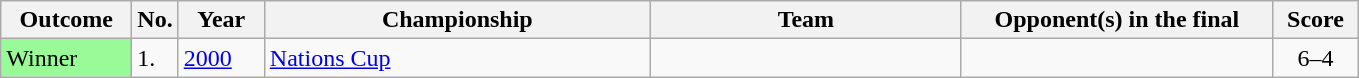<table class="wikitable sortable">
<tr>
<th width="80">Outcome</th>
<th width="20">No.</th>
<th width="50">Year</th>
<th style="width:250px;">Championship</th>
<th style="width:200px;">Team</th>
<th style="width:200px;">Opponent(s) in the final</th>
<th style="width:50px;">Score</th>
</tr>
<tr>
<td style="background:#98fb98;">Winner</td>
<td>1.</td>
<td><a href='#'>2000</a></td>
<td><a href='#'>Nations Cup</a></td>
<td></td>
<td></td>
<td align="center">6–4</td>
</tr>
</table>
